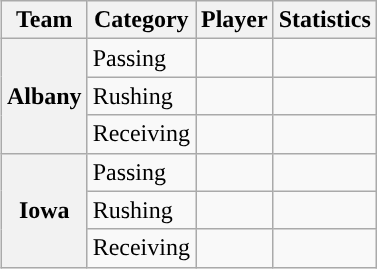<table class="wikitable" style="float:right">
<tr>
<th>Team</th>
<th>Category</th>
<th>Player</th>
<th>Statistics</th>
</tr>
<tr>
<th rowspan=3>Albany</th>
<td>Passing</td>
<td></td>
<td></td>
</tr>
<tr>
<td>Rushing</td>
<td></td>
<td></td>
</tr>
<tr>
<td>Receiving</td>
<td></td>
<td></td>
</tr>
<tr>
<th rowspan=3>Iowa</th>
<td>Passing</td>
<td></td>
<td></td>
</tr>
<tr>
<td>Rushing</td>
<td></td>
<td></td>
</tr>
<tr>
<td>Receiving</td>
<td></td>
<td></td>
</tr>
</table>
